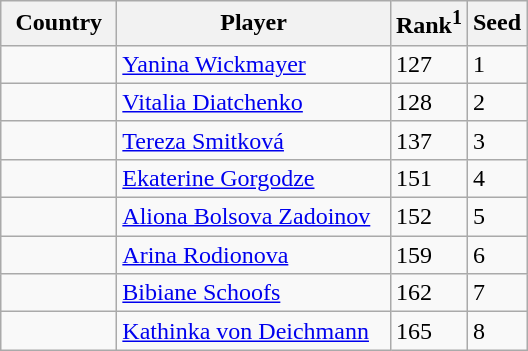<table class="sortable wikitable">
<tr>
<th width="70">Country</th>
<th width="175">Player</th>
<th>Rank<sup>1</sup></th>
<th>Seed</th>
</tr>
<tr>
<td></td>
<td><a href='#'>Yanina Wickmayer</a></td>
<td>127</td>
<td>1</td>
</tr>
<tr>
<td></td>
<td><a href='#'>Vitalia Diatchenko</a></td>
<td>128</td>
<td>2</td>
</tr>
<tr>
<td></td>
<td><a href='#'>Tereza Smitková</a></td>
<td>137</td>
<td>3</td>
</tr>
<tr>
<td></td>
<td><a href='#'>Ekaterine Gorgodze</a></td>
<td>151</td>
<td>4</td>
</tr>
<tr>
<td></td>
<td><a href='#'>Aliona Bolsova Zadoinov</a></td>
<td>152</td>
<td>5</td>
</tr>
<tr>
<td></td>
<td><a href='#'>Arina Rodionova</a></td>
<td>159</td>
<td>6</td>
</tr>
<tr>
<td></td>
<td><a href='#'>Bibiane Schoofs</a></td>
<td>162</td>
<td>7</td>
</tr>
<tr>
<td></td>
<td><a href='#'>Kathinka von Deichmann</a></td>
<td>165</td>
<td>8</td>
</tr>
</table>
